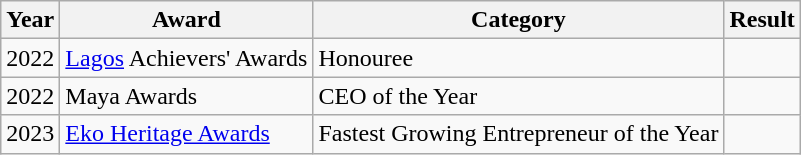<table class="wikitable">
<tr>
<th>Year</th>
<th>Award</th>
<th>Category</th>
<th>Result</th>
</tr>
<tr>
<td>2022</td>
<td><a href='#'>Lagos</a> Achievers' Awards</td>
<td>Honouree</td>
<td></td>
</tr>
<tr>
<td>2022</td>
<td>Maya Awards</td>
<td>CEO of the Year</td>
<td></td>
</tr>
<tr>
<td>2023</td>
<td><a href='#'>Eko Heritage Awards</a></td>
<td>Fastest Growing Entrepreneur of the Year</td>
<td></td>
</tr>
</table>
